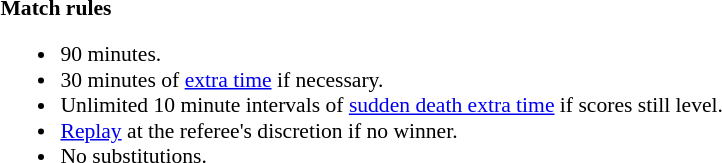<table style="width:100%; font-size:90%;">
<tr>
<td><br><strong>Match rules</strong><ul><li>90 minutes.</li><li>30 minutes of <a href='#'>extra time</a> if necessary.</li><li>Unlimited 10 minute intervals of <a href='#'>sudden death extra time</a> if scores still level.</li><li><a href='#'>Replay</a> at the referee's discretion if no winner.</li><li>No substitutions.</li></ul></td>
</tr>
</table>
